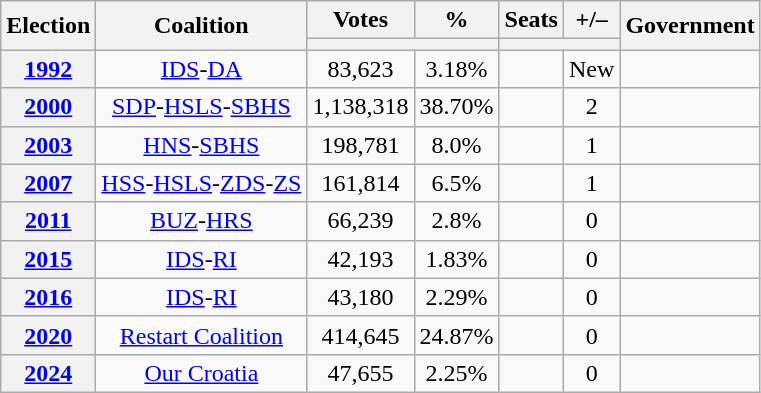<table class="wikitable" style="text-align:center;">
<tr>
<th rowspan=2>Election</th>
<th rowspan=2>Coalition</th>
<th>Votes</th>
<th>%</th>
<th>Seats</th>
<th>+/–</th>
<th rowspan=2>Government</th>
</tr>
<tr>
<th colspan=2></th>
<th colspan=2></th>
</tr>
<tr>
<th><strong><a href='#'>1992</a></strong></th>
<td><a href='#'>IDS</a>-<a href='#'>DA</a></td>
<td>83,623</td>
<td>3.18%</td>
<td></td>
<td>New</td>
<td></td>
</tr>
<tr>
<th><a href='#'>2000</a></th>
<td><a href='#'>SDP</a>-<a href='#'>HSLS</a>-<a href='#'>SBHS</a></td>
<td>1,138,318</td>
<td>38.70%</td>
<td></td>
<td> 2</td>
<td></td>
</tr>
<tr>
<th><a href='#'>2003</a></th>
<td><a href='#'>HNS</a>-<a href='#'>SBHS</a></td>
<td>198,781</td>
<td>8.0%</td>
<td></td>
<td> 1</td>
<td></td>
</tr>
<tr>
<th><a href='#'>2007</a></th>
<td><a href='#'>HSS</a>-<a href='#'>HSLS</a>-<a href='#'>ZDS</a>-<a href='#'>ZS</a></td>
<td>161,814</td>
<td>6.5%</td>
<td></td>
<td> 1</td>
<td></td>
</tr>
<tr>
<th><a href='#'>2011</a></th>
<td><a href='#'>BUZ</a>-<a href='#'>HRS</a></td>
<td>66,239</td>
<td>2.8%</td>
<td></td>
<td> 0</td>
<td></td>
</tr>
<tr>
<th><a href='#'>2015</a></th>
<td><a href='#'>IDS</a>-<a href='#'>RI</a></td>
<td>42,193</td>
<td>1.83%</td>
<td></td>
<td> 0</td>
<td></td>
</tr>
<tr>
<th><a href='#'>2016</a></th>
<td><a href='#'>IDS</a>-<a href='#'>RI</a></td>
<td>43,180</td>
<td>2.29%</td>
<td></td>
<td> 0</td>
<td></td>
</tr>
<tr>
<th><a href='#'>2020</a></th>
<td><a href='#'>Restart Coalition</a></td>
<td>414,645</td>
<td>24.87%</td>
<td></td>
<td> 0</td>
<td></td>
</tr>
<tr>
<th><a href='#'>2024</a></th>
<td><a href='#'>Our Croatia</a></td>
<td>47,655</td>
<td>2.25%</td>
<td></td>
<td> 0</td>
<td></td>
</tr>
</table>
